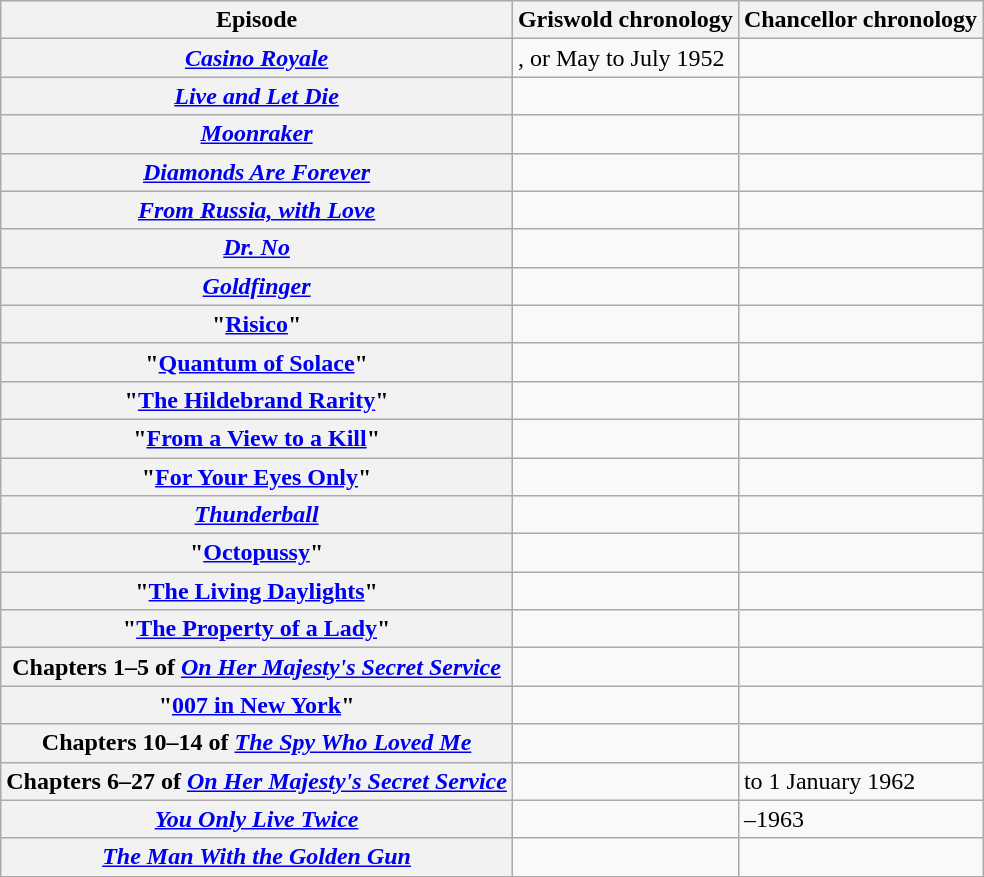<table class="wikitable plainrowheaders sortable">
<tr>
<th class="unsortable"><strong>Episode</strong></th>
<th scope="col"><strong>Griswold chronology</strong></th>
<th scope="col"><strong>Chancellor chronology</strong></th>
</tr>
<tr>
<th scope=row><em><a href='#'>Casino Royale</a></em></th>
<td>, or May to July 1952</td>
<td></td>
</tr>
<tr>
<th scope=row><em><a href='#'>Live and Let Die</a></em></th>
<td></td>
<td></td>
</tr>
<tr>
<th scope=row><em><a href='#'>Moonraker</a></em></th>
<td></td>
<td></td>
</tr>
<tr>
<th scope=row><em><a href='#'>Diamonds Are Forever</a></em></th>
<td></td>
<td></td>
</tr>
<tr>
<th scope=row><em><a href='#'>From Russia, with Love</a></em></th>
<td></td>
<td></td>
</tr>
<tr>
<th scope=row><em><a href='#'>Dr. No</a></em></th>
<td></td>
<td></td>
</tr>
<tr>
<th scope=row><em><a href='#'>Goldfinger</a></em></th>
<td></td>
<td></td>
</tr>
<tr>
<th scope=row>"<a href='#'>Risico</a>"</th>
<td></td>
<td></td>
</tr>
<tr>
<th scope=row>"<a href='#'>Quantum of Solace</a>"</th>
<td></td>
<td></td>
</tr>
<tr>
<th scope=row>"<a href='#'>The Hildebrand Rarity</a>"</th>
<td></td>
<td></td>
</tr>
<tr>
<th scope=row>"<a href='#'>From a View to a Kill</a>"</th>
<td></td>
<td></td>
</tr>
<tr>
<th scope=row>"<a href='#'>For Your Eyes Only</a>"</th>
<td></td>
<td></td>
</tr>
<tr>
<th scope=row><em><a href='#'>Thunderball</a></em></th>
<td></td>
<td></td>
</tr>
<tr>
<th scope=row>"<a href='#'>Octopussy</a>"</th>
<td></td>
<td></td>
</tr>
<tr>
<th scope=row>"<a href='#'>The Living Daylights</a>"</th>
<td></td>
<td></td>
</tr>
<tr>
<th scope=row>"<a href='#'>The Property of a Lady</a>"</th>
<td></td>
<td></td>
</tr>
<tr>
<th scope=row>Chapters 1–5 of <em><a href='#'>On Her Majesty's Secret Service</a></em></th>
<td></td>
<td></td>
</tr>
<tr>
<th scope=row>"<a href='#'>007 in New York</a>"</th>
<td></td>
<td></td>
</tr>
<tr>
<th scope=row>Chapters 10–14 of <em><a href='#'>The Spy Who Loved Me</a></em></th>
<td></td>
<td></td>
</tr>
<tr>
<th scope=row>Chapters 6–27 of <em><a href='#'>On Her Majesty's Secret Service</a></em></th>
<td></td>
<td> to 1 January 1962</td>
</tr>
<tr>
<th scope=row><em><a href='#'>You Only Live Twice</a></em></th>
<td></td>
<td>–1963</td>
</tr>
<tr>
<th scope=row><em><a href='#'>The Man With the Golden Gun</a></em></th>
<td></td>
<td></td>
</tr>
</table>
